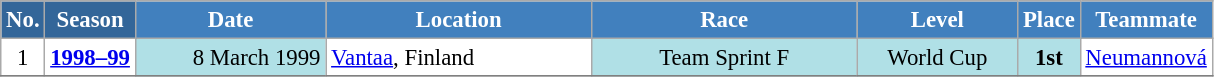<table class="wikitable sortable" style="font-size:95%; text-align:center; border:grey solid 1px; border-collapse:collapse; background:#ffffff;">
<tr style="background:#efefef;">
<th style="background-color:#369; color:white;">No.</th>
<th style="background-color:#369; color:white;">Season</th>
<th style="background-color:#4180be; color:white; width:120px;">Date</th>
<th style="background-color:#4180be; color:white; width:170px;">Location</th>
<th style="background-color:#4180be; color:white; width:170px;">Race</th>
<th style="background-color:#4180be; color:white; width:100px;">Level</th>
<th style="background-color:#4180be; color:white;">Place</th>
<th style="background-color:#4180be; color:white;">Teammate</th>
</tr>
<tr>
<td align=center>1</td>
<td rowspan=1 align=center><strong><a href='#'>1998–99</a></strong></td>
<td bgcolor="#BOEOE6" align=right>8 March 1999</td>
<td align=left> <a href='#'>Vantaa</a>, Finland</td>
<td bgcolor="#BOEOE6">Team Sprint F</td>
<td bgcolor="#BOEOE6">World Cup</td>
<td bgcolor="#BOEOE6"><strong>1st</strong></td>
<td><a href='#'>Neumannová</a></td>
</tr>
<tr>
</tr>
</table>
